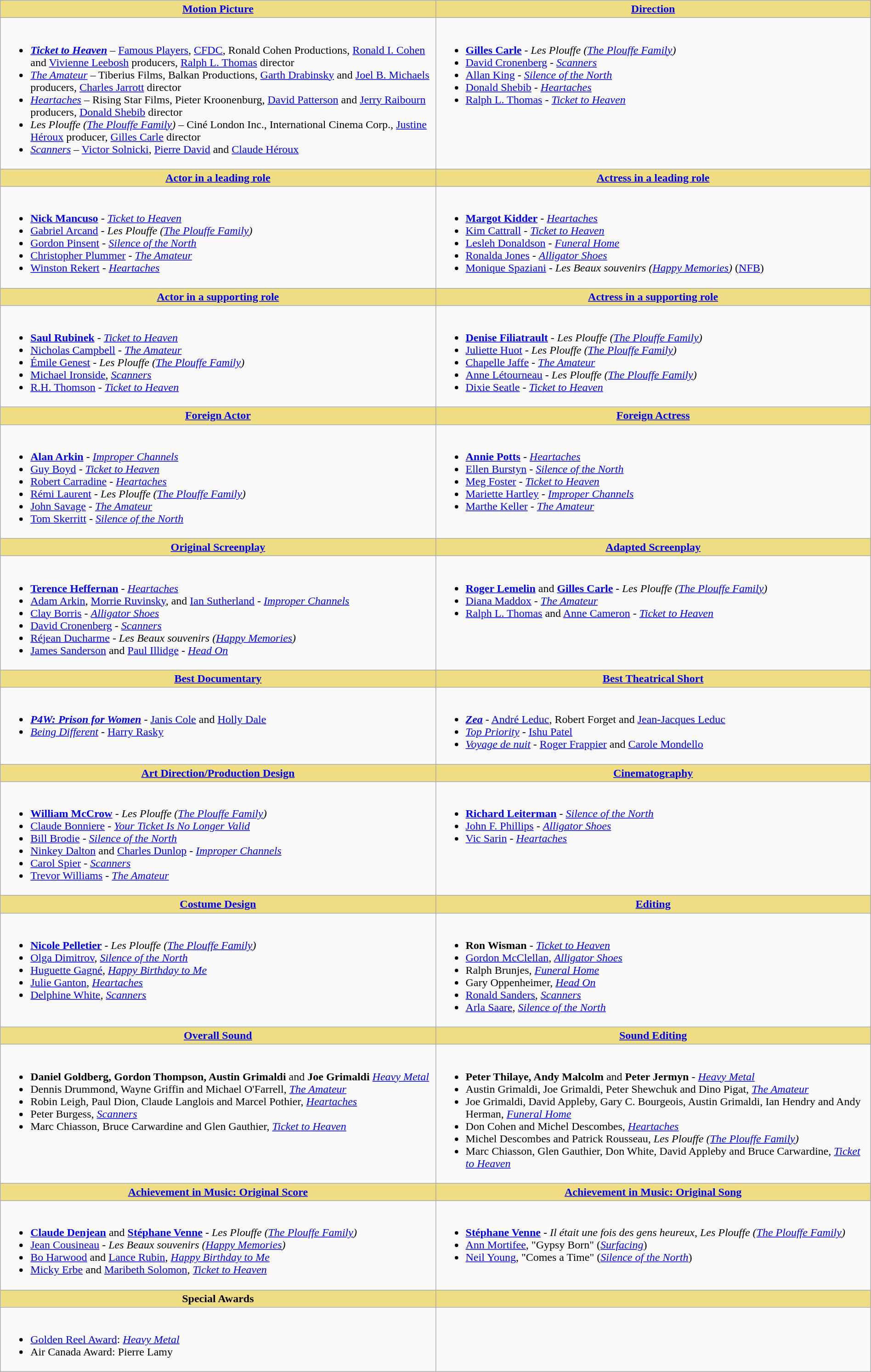<table class=wikitable width="100%">
<tr>
<th style="background:#EEDD82; width:50%"><a href='#'>Motion Picture</a></th>
<th style="background:#EEDD82; width:50%"><a href='#'>Direction</a></th>
</tr>
<tr>
<td valign="top"><br><ul><li> <strong><em><a href='#'>Ticket to Heaven</a></em></strong> – <a href='#'>Famous Players</a>, <a href='#'>CFDC</a>, Ronald Cohen Productions, <a href='#'>Ronald I. Cohen</a> and <a href='#'>Vivienne Leebosh</a> producers, <a href='#'>Ralph L. Thomas</a> director</li><li><em><a href='#'>The Amateur</a></em> – Tiberius Films, Balkan Productions, <a href='#'>Garth Drabinsky</a> and <a href='#'>Joel B. Michaels</a> producers, <a href='#'>Charles Jarrott</a> director</li><li><em><a href='#'>Heartaches</a></em> – Rising Star Films, Pieter Kroonenburg, <a href='#'>David Patterson</a> and <a href='#'>Jerry Raibourn</a> producers, <a href='#'>Donald Shebib</a> director</li><li><em>Les Plouffe</em> <em>(<a href='#'>The Plouffe Family</a>)</em> – Ciné London Inc., International Cinema Corp., <a href='#'>Justine Héroux</a> producer, <a href='#'>Gilles Carle</a> director</li><li><em><a href='#'>Scanners</a></em> – <a href='#'>Victor Solnicki</a>, <a href='#'>Pierre David</a> and <a href='#'>Claude Héroux</a></li></ul></td>
<td valign="top"><br><ul><li> <strong><a href='#'>Gilles Carle</a></strong> - <em>Les Plouffe</em> <em>(<a href='#'>The Plouffe Family</a>)</em></li><li><a href='#'>David Cronenberg</a> - <em><a href='#'>Scanners</a></em></li><li><a href='#'>Allan King</a> - <em><a href='#'>Silence of the North</a></em></li><li><a href='#'>Donald Shebib</a> - <em><a href='#'>Heartaches</a></em></li><li><a href='#'>Ralph L. Thomas</a> - <em><a href='#'>Ticket to Heaven</a></em></li></ul></td>
</tr>
<tr>
<th style="background:#EEDD82; width:50%"><a href='#'>Actor in a leading role</a></th>
<th style="background:#EEDD82; width:50%"><a href='#'>Actress in a leading role</a></th>
</tr>
<tr>
<td valign="top"><br><ul><li> <strong><a href='#'>Nick Mancuso</a></strong> - <em><a href='#'>Ticket to Heaven</a></em></li><li><a href='#'>Gabriel Arcand</a> - <em>Les Plouffe</em> <em>(<a href='#'>The Plouffe Family</a>)</em></li><li><a href='#'>Gordon Pinsent</a> - <em><a href='#'>Silence of the North</a></em></li><li><a href='#'>Christopher Plummer</a> - <em><a href='#'>The Amateur</a></em></li><li><a href='#'>Winston Rekert</a> - <em><a href='#'>Heartaches</a></em></li></ul></td>
<td valign="top"><br><ul><li> <strong><a href='#'>Margot Kidder</a></strong> - <em><a href='#'>Heartaches</a></em></li><li><a href='#'>Kim Cattrall</a> - <em><a href='#'>Ticket to Heaven</a></em></li><li><a href='#'>Lesleh Donaldson</a> - <em><a href='#'>Funeral Home</a></em></li><li><a href='#'>Ronalda Jones</a> - <em><a href='#'>Alligator Shoes</a></em></li><li><a href='#'>Monique Spaziani</a> - <em>Les Beaux souvenirs</em> <em>(<a href='#'>Happy Memories</a>)</em> (<a href='#'>NFB</a>)</li></ul></td>
</tr>
<tr>
<th style="background:#EEDD82; width:50%"><a href='#'>Actor in a supporting role</a></th>
<th style="background:#EEDD82; width:50%"><a href='#'>Actress in a supporting role</a></th>
</tr>
<tr>
<td valign="top"><br><ul><li> <strong><a href='#'>Saul Rubinek</a></strong> - <em><a href='#'>Ticket to Heaven</a></em></li><li><a href='#'>Nicholas Campbell</a> - <em><a href='#'>The Amateur</a></em></li><li><a href='#'>Émile Genest</a> - <em>Les Plouffe</em> <em>(<a href='#'>The Plouffe Family</a>)</em></li><li><a href='#'>Michael Ironside</a>, <em><a href='#'>Scanners</a></em></li><li><a href='#'>R.H. Thomson</a> - <em><a href='#'>Ticket to Heaven</a></em></li></ul></td>
<td valign="top"><br><ul><li> <strong><a href='#'>Denise Filiatrault</a></strong> - <em>Les Plouffe</em> <em>(<a href='#'>The Plouffe Family</a>)</em></li><li><a href='#'>Juliette Huot</a> - <em>Les Plouffe</em> <em>(<a href='#'>The Plouffe Family</a>)</em></li><li><a href='#'>Chapelle Jaffe</a> - <em><a href='#'>The Amateur</a></em></li><li><a href='#'>Anne Létourneau</a> - <em>Les Plouffe</em> <em>(<a href='#'>The Plouffe Family</a>)</em></li><li><a href='#'>Dixie Seatle</a> - <em><a href='#'>Ticket to Heaven</a></em></li></ul></td>
</tr>
<tr>
<th style="background:#EEDD82; width:50%"><a href='#'>Foreign Actor</a></th>
<th style="background:#EEDD82; width:50%"><a href='#'>Foreign Actress</a></th>
</tr>
<tr>
<td valign="top"><br><ul><li> <strong><a href='#'>Alan Arkin</a></strong> - <em><a href='#'>Improper Channels</a></em></li><li><a href='#'>Guy Boyd</a> - <em><a href='#'>Ticket to Heaven</a></em></li><li><a href='#'>Robert Carradine</a> - <em><a href='#'>Heartaches</a></em></li><li><a href='#'>Rémi Laurent</a> - <em>Les Plouffe</em> <em>(<a href='#'>The Plouffe Family</a>)</em></li><li><a href='#'>John Savage</a> - <em><a href='#'>The Amateur</a></em></li><li><a href='#'>Tom Skerritt</a> - <em><a href='#'>Silence of the North</a></em></li></ul></td>
<td valign="top"><br><ul><li> <strong><a href='#'>Annie Potts</a></strong> - <em><a href='#'>Heartaches</a></em></li><li><a href='#'>Ellen Burstyn</a> - <em><a href='#'>Silence of the North</a></em></li><li><a href='#'>Meg Foster</a> - <em><a href='#'>Ticket to Heaven</a></em></li><li><a href='#'>Mariette Hartley</a> - <em><a href='#'>Improper Channels</a></em></li><li><a href='#'>Marthe Keller</a> - <em><a href='#'>The Amateur</a></em></li></ul></td>
</tr>
<tr>
<th style="background:#EEDD82; width:50%"><a href='#'>Original Screenplay</a></th>
<th style="background:#EEDD82; width:50%"><a href='#'>Adapted Screenplay</a></th>
</tr>
<tr>
<td valign="top"><br><ul><li> <strong><a href='#'>Terence Heffernan</a></strong> - <em><a href='#'>Heartaches</a></em></li><li><a href='#'>Adam Arkin</a>, <a href='#'>Morrie Ruvinsky</a>, and <a href='#'>Ian Sutherland</a> - <em><a href='#'>Improper Channels</a></em></li><li><a href='#'>Clay Borris</a> - <em><a href='#'>Alligator Shoes</a></em></li><li><a href='#'>David Cronenberg</a> - <em><a href='#'>Scanners</a></em></li><li><a href='#'>Réjean Ducharme</a> - <em>Les Beaux souvenirs</em> <em>(<a href='#'>Happy Memories</a>)</em></li><li><a href='#'>James Sanderson</a> and <a href='#'>Paul Illidge</a> - <em><a href='#'>Head On</a></em></li></ul></td>
<td valign="top"><br><ul><li> <strong><a href='#'>Roger Lemelin</a></strong> and <strong><a href='#'>Gilles Carle</a></strong> - <em>Les Plouffe</em> <em>(<a href='#'>The Plouffe Family</a>)</em></li><li><a href='#'>Diana Maddox</a> - <em><a href='#'>The Amateur</a></em></li><li><a href='#'>Ralph L. Thomas</a> and <a href='#'>Anne Cameron</a> - <em><a href='#'>Ticket to Heaven</a></em></li></ul></td>
</tr>
<tr>
<th style="background:#EEDD82; width:50%"><a href='#'>Best Documentary</a></th>
<th style="background:#EEDD82; width:50%"><a href='#'>Best Theatrical Short</a></th>
</tr>
<tr>
<td valign="top"><br><ul><li> <strong><em><a href='#'>P4W: Prison for Women</a></em></strong> - <a href='#'>Janis Cole</a> and <a href='#'>Holly Dale</a></li><li><em><a href='#'>Being Different</a></em> - <a href='#'>Harry Rasky</a></li></ul></td>
<td valign="top"><br><ul><li> <strong><em><a href='#'>Zea</a></em></strong> - <a href='#'>André Leduc</a>, Robert Forget and <a href='#'>Jean-Jacques Leduc</a></li><li><em><a href='#'>Top Priority</a></em> - <a href='#'>Ishu Patel</a></li><li><em><a href='#'>Voyage de nuit</a></em> - <a href='#'>Roger Frappier</a> and <a href='#'>Carole Mondello</a></li></ul></td>
</tr>
<tr>
<th style="background:#EEDD82; width:50%"><a href='#'>Art Direction/Production Design</a></th>
<th style="background:#EEDD82; width:50%"><a href='#'>Cinematography</a></th>
</tr>
<tr>
<td valign="top"><br><ul><li> <strong><a href='#'>William McCrow</a></strong> - <em>Les Plouffe</em> <em>(<a href='#'>The Plouffe Family</a>)</em></li><li><a href='#'>Claude Bonniere</a> - <em><a href='#'>Your Ticket Is No Longer Valid</a></em></li><li><a href='#'>Bill Brodie</a> - <em><a href='#'>Silence of the North</a></em></li><li><a href='#'>Ninkey Dalton</a> and <a href='#'>Charles Dunlop</a> - <em><a href='#'>Improper Channels</a></em></li><li><a href='#'>Carol Spier</a> - <em><a href='#'>Scanners</a></em></li><li><a href='#'>Trevor Williams</a> - <em><a href='#'>The Amateur</a></em></li></ul></td>
<td valign="top"><br><ul><li> <strong><a href='#'>Richard Leiterman</a></strong> - <em><a href='#'>Silence of the North</a></em></li><li><a href='#'>John F. Phillips</a> - <em><a href='#'>Alligator Shoes</a></em></li><li><a href='#'>Vic Sarin</a> - <em><a href='#'>Heartaches</a></em></li></ul></td>
</tr>
<tr>
<th style="background:#EEDD82; width:50%"><a href='#'>Costume Design</a></th>
<th style="background:#EEDD82; width:50%"><a href='#'>Editing</a></th>
</tr>
<tr>
<td valign="top"><br><ul><li> <strong><a href='#'>Nicole Pelletier</a></strong> - <em>Les Plouffe</em> <em>(<a href='#'>The Plouffe Family</a>)</em></li><li><a href='#'>Olga Dimitrov</a>, <em><a href='#'>Silence of the North</a></em></li><li><a href='#'>Huguette Gagné</a>, <em><a href='#'>Happy Birthday to Me</a></em></li><li><a href='#'>Julie Ganton</a>, <em><a href='#'>Heartaches</a></em></li><li><a href='#'>Delphine White</a>, <em><a href='#'>Scanners</a></em></li></ul></td>
<td valign="top"><br><ul><li> <strong>Ron Wisman</strong> - <em><a href='#'>Ticket to Heaven</a></em></li><li><a href='#'>Gordon McClellan</a>, <em><a href='#'>Alligator Shoes</a></em></li><li>Ralph Brunjes, <em><a href='#'>Funeral Home</a></em></li><li>Gary Oppenheimer, <em><a href='#'>Head On</a></em></li><li><a href='#'>Ronald Sanders</a>, <em><a href='#'>Scanners</a></em></li><li><a href='#'>Arla Saare</a>, <em><a href='#'>Silence of the North</a></em></li></ul></td>
</tr>
<tr>
<th style="background:#EEDD82; width:50%"><a href='#'>Overall Sound</a></th>
<th style="background:#EEDD82; width:50%"><a href='#'>Sound Editing</a></th>
</tr>
<tr>
<td valign="top"><br><ul><li> <strong>Daniel Goldberg, Gordon Thompson, Austin Grimaldi</strong> and <strong>Joe Grimaldi</strong> <em><a href='#'>Heavy Metal</a></em></li><li>Dennis Drummond, Wayne Griffin and Michael O'Farrell, <em><a href='#'>The Amateur</a></em></li><li>Robin Leigh, Paul Dion, Claude Langlois and Marcel Pothier, <em><a href='#'>Heartaches</a></em></li><li>Peter Burgess, <em><a href='#'>Scanners</a></em></li><li>Marc Chiasson, Bruce Carwardine and Glen Gauthier, <em><a href='#'>Ticket to Heaven</a></em></li></ul></td>
<td valign="top"><br><ul><li> <strong>Peter Thilaye, Andy Malcolm</strong> and <strong>Peter Jermyn</strong> - <em><a href='#'>Heavy Metal</a></em></li><li>Austin Grimaldi, Joe Grimaldi, Peter Shewchuk and Dino Pigat, <em><a href='#'>The Amateur</a></em></li><li>Joe Grimaldi, David Appleby, Gary C. Bourgeois, Austin Grimaldi, Ian Hendry and Andy Herman, <em><a href='#'>Funeral Home</a></em></li><li>Don Cohen and Michel Descombes, <em><a href='#'>Heartaches</a></em></li><li>Michel Descombes and Patrick Rousseau, <em>Les Plouffe</em> <em>(<a href='#'>The Plouffe Family</a>)</em></li><li>Marc Chiasson, Glen Gauthier, Don White, David Appleby and Bruce Carwardine, <em><a href='#'>Ticket to Heaven</a></em></li></ul></td>
</tr>
<tr>
<th style="background:#EEDD82; width:50%"><a href='#'>Achievement in Music: Original Score</a></th>
<th style="background:#EEDD82; width:50%"><a href='#'>Achievement in Music: Original Song</a></th>
</tr>
<tr>
<td valign="top"><br><ul><li> <strong><a href='#'>Claude Denjean</a></strong> and <strong><a href='#'>Stéphane Venne</a></strong> - <em>Les Plouffe</em> <em>(<a href='#'>The Plouffe Family</a>)</em></li><li><a href='#'>Jean Cousineau</a> - <em>Les Beaux souvenirs</em> <em>(<a href='#'>Happy Memories</a>)</em></li><li><a href='#'>Bo Harwood</a> and <a href='#'>Lance Rubin</a>, <em><a href='#'>Happy Birthday to Me</a></em></li><li><a href='#'>Micky Erbe</a> and <a href='#'>Maribeth Solomon</a>, <em><a href='#'>Ticket to Heaven</a></em></li></ul></td>
<td valign="top"><br><ul><li> <strong><a href='#'>Stéphane Venne</a></strong> - <em>Il était une fois des gens heureux</em>, <em>Les Plouffe</em> <em>(<a href='#'>The Plouffe Family</a>)</em></li><li><a href='#'>Ann Mortifee</a>, "Gypsy Born" (<em><a href='#'>Surfacing</a></em>)</li><li><a href='#'>Neil Young</a>, "Comes a Time" (<em><a href='#'>Silence of the North</a></em>)</li></ul></td>
</tr>
<tr>
<th style="background:#EEDD82; width:50%">Special Awards</th>
<th style="background:#EEDD82; width:50%"></th>
</tr>
<tr>
<td valign="top"><br><ul><li><a href='#'>Golden Reel Award</a>: <em><a href='#'>Heavy Metal</a></em></li><li>Air Canada Award: Pierre Lamy</li></ul></td>
<td valign="top"></td>
</tr>
</table>
